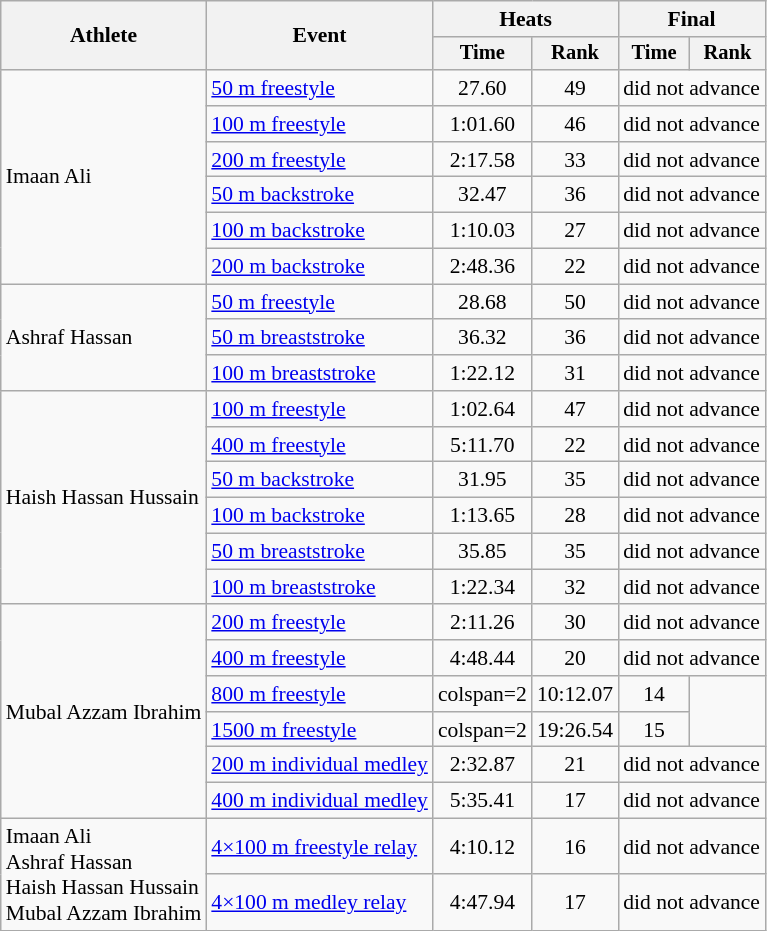<table class=wikitable style=font-size:90%;text-align:center>
<tr>
<th rowspan="2">Athlete</th>
<th rowspan="2">Event</th>
<th colspan="2">Heats</th>
<th colspan="2">Final</th>
</tr>
<tr style="font-size:95%">
<th>Time</th>
<th>Rank</th>
<th>Time</th>
<th>Rank</th>
</tr>
<tr>
<td align=left rowspan=6>Imaan Ali</td>
<td align=left><a href='#'>50 m freestyle</a></td>
<td>27.60</td>
<td>49</td>
<td colspan=2>did not advance</td>
</tr>
<tr>
<td align=left><a href='#'>100 m freestyle</a></td>
<td>1:01.60</td>
<td>46</td>
<td colspan=2>did not advance</td>
</tr>
<tr>
<td align=left><a href='#'>200 m freestyle</a></td>
<td>2:17.58</td>
<td>33</td>
<td colspan=2>did not advance</td>
</tr>
<tr>
<td align=left><a href='#'>50 m backstroke</a></td>
<td>32.47</td>
<td>36</td>
<td colspan=2>did not advance</td>
</tr>
<tr>
<td align=left><a href='#'>100 m backstroke</a></td>
<td>1:10.03</td>
<td>27</td>
<td colspan=2>did not advance</td>
</tr>
<tr>
<td align=left><a href='#'>200 m backstroke</a></td>
<td>2:48.36</td>
<td>22</td>
<td colspan=2>did not advance</td>
</tr>
<tr>
<td align=left rowspan=3>Ashraf Hassan</td>
<td align=left><a href='#'>50 m freestyle</a></td>
<td>28.68</td>
<td>50</td>
<td colspan=2>did not advance</td>
</tr>
<tr>
<td align=left><a href='#'>50 m breaststroke</a></td>
<td>36.32</td>
<td>36</td>
<td colspan=2>did not advance</td>
</tr>
<tr>
<td align=left><a href='#'>100 m breaststroke</a></td>
<td>1:22.12</td>
<td>31</td>
<td colspan=2>did not advance</td>
</tr>
<tr>
<td align=left rowspan=6>Haish Hassan Hussain</td>
<td align=left><a href='#'>100 m freestyle</a></td>
<td>1:02.64</td>
<td>47</td>
<td colspan=2>did not advance</td>
</tr>
<tr>
<td align=left><a href='#'>400 m freestyle</a></td>
<td>5:11.70</td>
<td>22</td>
<td colspan=2>did not advance</td>
</tr>
<tr>
<td align=left><a href='#'>50 m backstroke</a></td>
<td>31.95</td>
<td>35</td>
<td colspan=2>did not advance</td>
</tr>
<tr>
<td align=left><a href='#'>100 m backstroke</a></td>
<td>1:13.65</td>
<td>28</td>
<td colspan=2>did not advance</td>
</tr>
<tr>
<td align=left><a href='#'>50 m breaststroke</a></td>
<td>35.85</td>
<td>35</td>
<td colspan=2>did not advance</td>
</tr>
<tr>
<td align=left><a href='#'>100 m breaststroke</a></td>
<td>1:22.34</td>
<td>32</td>
<td colspan=2>did not advance</td>
</tr>
<tr>
<td align=left rowspan=6>Mubal Azzam Ibrahim</td>
<td align=left><a href='#'>200 m freestyle</a></td>
<td>2:11.26</td>
<td>30</td>
<td colspan=2>did not advance</td>
</tr>
<tr>
<td align=left><a href='#'>400 m freestyle</a></td>
<td>4:48.44</td>
<td>20</td>
<td colspan=2>did not advance</td>
</tr>
<tr>
<td align=left><a href='#'>800 m freestyle</a></td>
<td>colspan=2 </td>
<td>10:12.07</td>
<td>14</td>
</tr>
<tr>
<td align=left><a href='#'>1500 m freestyle</a></td>
<td>colspan=2 </td>
<td>19:26.54</td>
<td>15</td>
</tr>
<tr>
<td align=left><a href='#'>200 m individual medley</a></td>
<td>2:32.87</td>
<td>21</td>
<td colspan=2>did not advance</td>
</tr>
<tr>
<td align=left><a href='#'>400 m individual medley</a></td>
<td>5:35.41</td>
<td>17</td>
<td colspan=2>did not advance</td>
</tr>
<tr>
<td align=left rowspan=2>Imaan Ali<br>Ashraf Hassan<br>Haish Hassan Hussain<br>Mubal Azzam Ibrahim</td>
<td align=left><a href='#'>4×100 m freestyle relay</a></td>
<td>4:10.12</td>
<td>16</td>
<td colspan=2>did not advance</td>
</tr>
<tr>
<td align=left><a href='#'>4×100 m medley relay</a></td>
<td>4:47.94</td>
<td>17</td>
<td colspan=2>did not advance</td>
</tr>
</table>
